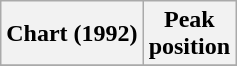<table class="wikitable sortable plainrowheaders" style="text-align:center">
<tr>
<th scope="col">Chart (1992)</th>
<th scope="col">Peak<br>position</th>
</tr>
<tr>
</tr>
</table>
